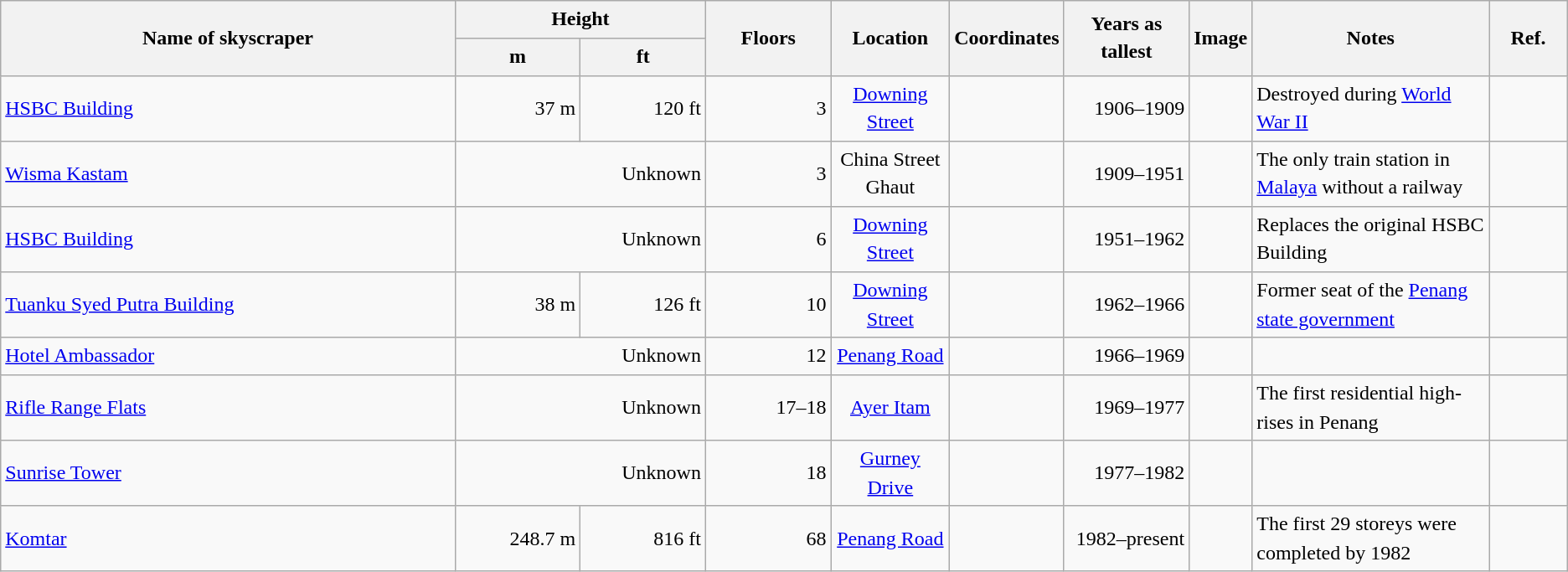<table class="wikitable sortable" style="line-height:1.4em; font-size:100% ">
<tr>
<th rowspan="2" style="width:29%">Name of skyscraper</th>
<th colspan="2">Height</th>
<th rowspan="2" style="width:8%">Floors</th>
<th rowspan="2">Location</th>
<th rowspan="2">Coordinates</th>
<th rowspan="2" style="width:8%">Years as tallest</th>
<th rowspan="2">Image</th>
<th rowspan="2">Notes</th>
<th rowspan="2" style="width:5%" class="unsortable">Ref.</th>
</tr>
<tr>
<th style="width:8%">m</th>
<th style="width:8%">ft</th>
</tr>
<tr>
<td><a href='#'>HSBC Building</a></td>
<td style="text-align:right;">37 m</td>
<td style="text-align:right;">120 ft</td>
<td style="text-align:right;">3</td>
<td style="text-align:center;"><a href='#'>Downing Street</a></td>
<td style="text-align:center;"></td>
<td style="text-align:right;">1906–1909</td>
<td></td>
<td>Destroyed during <a href='#'>World War II</a></td>
<td></td>
</tr>
<tr>
<td><a href='#'>Wisma Kastam</a></td>
<td colspan="2"  style="text-align:right;">Unknown</td>
<td style="text-align:right;">3</td>
<td style="text-align:center;">China Street Ghaut</td>
<td style="text-align:center;"></td>
<td style="text-align:right;">1909–1951</td>
<td></td>
<td>The only train station in <a href='#'>Malaya</a> without a railway</td>
<td></td>
</tr>
<tr>
<td><a href='#'>HSBC Building</a></td>
<td colspan="2"   style="text-align:right;">Unknown</td>
<td style="text-align:right;">6</td>
<td style="text-align:center;"><a href='#'>Downing Street</a></td>
<td style="text-align:center;"></td>
<td style="text-align:right;">1951–1962</td>
<td></td>
<td>Replaces the original HSBC Building</td>
<td></td>
</tr>
<tr>
<td><a href='#'>Tuanku Syed Putra Building</a></td>
<td style="text-align:right;">38 m</td>
<td style="text-align:right;">126 ft</td>
<td style="text-align:right;">10</td>
<td style="text-align:center;"><a href='#'>Downing Street</a></td>
<td style="text-align:center;"></td>
<td style="text-align:right;">1962–1966</td>
<td></td>
<td>Former seat of the <a href='#'>Penang state government</a></td>
<td></td>
</tr>
<tr>
<td><a href='#'>Hotel Ambassador</a></td>
<td colspan="2" style="text-align:right;">Unknown</td>
<td style="text-align:right;">12</td>
<td style="text-align:center;"><a href='#'>Penang Road</a></td>
<td style="text-align:center;"></td>
<td style="text-align:right;">1966–1969</td>
<td></td>
<td></td>
<td></td>
</tr>
<tr>
<td><a href='#'>Rifle Range Flats</a></td>
<td colspan="2" style="text-align:right;">Unknown</td>
<td style="text-align:right;">17–18</td>
<td style="text-align:center;"><a href='#'>Ayer Itam</a></td>
<td style="text-align:center;"></td>
<td style="text-align:right;">1969–1977</td>
<td></td>
<td>The first residential high-rises in Penang</td>
<td></td>
</tr>
<tr>
<td><a href='#'>Sunrise Tower</a></td>
<td colspan="2"   style="text-align:right;">Unknown</td>
<td style="text-align:right;">18</td>
<td style="text-align:center;"><a href='#'>Gurney Drive</a></td>
<td style="text-align:center;"></td>
<td style="text-align:right;">1977–1982</td>
<td></td>
<td></td>
<td></td>
</tr>
<tr>
<td><a href='#'>Komtar</a></td>
<td style="text-align:right;">248.7 m</td>
<td style="text-align:right;">816 ft</td>
<td style="text-align:right;">68</td>
<td style="text-align:center;"><a href='#'>Penang Road</a></td>
<td style="text-align:center;"></td>
<td style="text-align:right;">1982–present</td>
<td></td>
<td>The first 29 storeys were completed by 1982</td>
<td></td>
</tr>
</table>
